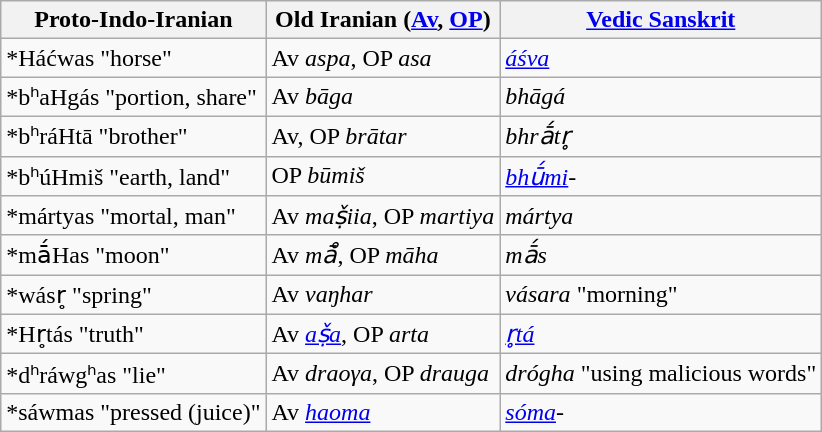<table class="wikitable">
<tr>
<th>Proto-Indo-Iranian</th>
<th>Old Iranian (<a href='#'>Av</a>, <a href='#'>OP</a>)</th>
<th><a href='#'>Vedic Sanskrit</a></tr></th>
<td>*Háćwas "horse"</td>
<td>Av <em>aspa</em>, OP <em>asa</em></td>
<td><em><a href='#'>áśva</a></em></tr></td>
<td>*bʰaHgás "portion, share"</td>
<td>Av <em>bāga</em></td>
<td><em>bhāgá</em></tr></td>
<td>*bʰráHtā "brother"</td>
<td>Av, OP <em>brātar</em></td>
<td><em>bhrā́tr̥</em></tr></td>
<td>*bʰúHmiš "earth, land"</td>
<td>OP <em>būmiš</em></td>
<td><em><a href='#'>bhū́mi</a>-</em></tr></td>
<td>*mártyas "mortal, man"</td>
<td>Av <em>maṣ̌iia</em>, OP <em>martiya</em></td>
<td><em>mártya</em></tr></td>
<td>*mā́Has "moon"</td>
<td>Av <em>mā̊</em>, OP <em>māha</em></td>
<td><em>mā́s</em></tr></td>
<td>*wásr̥ "spring"</td>
<td>Av <em>vaŋhar</em></td>
<td><em>vásara</em> "morning"</tr></td>
<td>*Hr̥tás "truth"</td>
<td>Av <em><a href='#'>aṣ̌a</a></em>, OP <em>arta</em></td>
<td><em><a href='#'>r̥tá</a></em></tr></td>
<td>*dʰráwgʰas "lie"</td>
<td>Av <em>draoγa</em>, OP <em>drauga</em></td>
<td><em>drógha</em> "using malicious words"</tr></td>
<td>*sáwmas "pressed (juice)"</td>
<td>Av <em><a href='#'>haoma</a></em></td>
<td><em><a href='#'>sóma</a>-</em></tr></td>
</tr>
</table>
